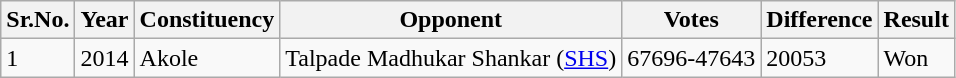<table class="wikitable">
<tr>
<th>Sr.No.</th>
<th>Year</th>
<th>Constituency</th>
<th>Opponent</th>
<th>Votes</th>
<th>Difference</th>
<th>Result</th>
</tr>
<tr>
<td>1</td>
<td>2014</td>
<td>Akole</td>
<td>Talpade Madhukar Shankar (<a href='#'>SHS</a>)</td>
<td>67696-47643</td>
<td>20053</td>
<td>Won</td>
</tr>
</table>
